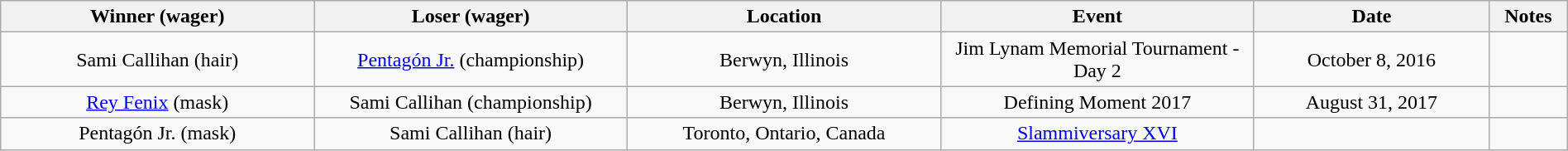<table class="wikitable sortable"  style="width:100%; text-align:center;">
<tr>
<th style="width:20%;" scope="col">Winner (wager)</th>
<th style="width:20%;" scope="col">Loser (wager)</th>
<th style="width:20%;" scope="col">Location</th>
<th style="width:20%;" scope="col">Event</th>
<th style="width:15%;" scope="col">Date</th>
<th class="unsortable"  style="width:5%;" scope="col">Notes</th>
</tr>
<tr>
<td>Sami Callihan (hair)</td>
<td><a href='#'>Pentagón Jr.</a> (championship)</td>
<td>Berwyn, Illinois</td>
<td>Jim Lynam Memorial Tournament - Day 2</td>
<td>October 8, 2016</td>
<td></td>
</tr>
<tr>
<td><a href='#'>Rey Fenix</a> (mask)</td>
<td>Sami Callihan (championship)</td>
<td>Berwyn, Illinois</td>
<td>Defining Moment 2017</td>
<td>August 31, 2017</td>
<td></td>
</tr>
<tr ">
<td>Pentagón Jr. (mask)</td>
<td>Sami Callihan (hair)</td>
<td>Toronto, Ontario, Canada</td>
<td><a href='#'>Slammiversary XVI</a></td>
<td></td>
<td></td>
</tr>
</table>
